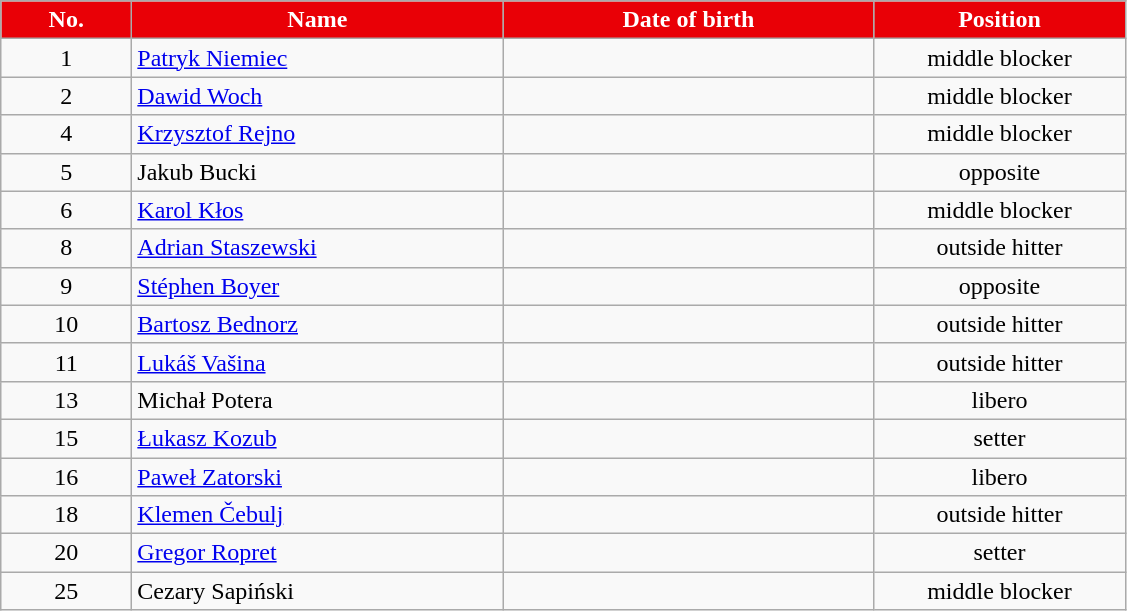<table class="wikitable sortable" style="font-size:100%; text-align:center">
<tr>
<th style="width:5em; color:#FFFFFF; background-color:#E90006">No.</th>
<th style="width:15em; color:#FFFFFF; background-color:#E90006">Name</th>
<th style="width:15em; color:#FFFFFF; background-color:#E90006">Date of birth</th>
<th style="width:10em; color:#FFFFFF; background-color:#E90006">Position</th>
</tr>
<tr>
<td>1</td>
<td align=left> <a href='#'>Patryk Niemiec</a></td>
<td align=right></td>
<td>middle blocker</td>
</tr>
<tr>
<td>2</td>
<td align=left> <a href='#'>Dawid Woch</a></td>
<td align=right></td>
<td>middle blocker</td>
</tr>
<tr>
<td>4</td>
<td align=left> <a href='#'>Krzysztof Rejno</a></td>
<td align=right></td>
<td>middle blocker</td>
</tr>
<tr>
<td>5</td>
<td align=left> Jakub Bucki</td>
<td align=right></td>
<td>opposite</td>
</tr>
<tr>
<td>6</td>
<td align=left> <a href='#'>Karol Kłos</a></td>
<td align=right></td>
<td>middle blocker</td>
</tr>
<tr>
<td>8</td>
<td align=left> <a href='#'>Adrian Staszewski</a></td>
<td align=right></td>
<td>outside hitter</td>
</tr>
<tr>
<td>9</td>
<td align=left> <a href='#'>Stéphen Boyer</a></td>
<td align=right></td>
<td>opposite</td>
</tr>
<tr>
<td>10</td>
<td align=left> <a href='#'>Bartosz Bednorz</a></td>
<td align=right></td>
<td>outside hitter</td>
</tr>
<tr>
<td>11</td>
<td align=left> <a href='#'>Lukáš Vašina</a></td>
<td align=right></td>
<td>outside hitter</td>
</tr>
<tr>
<td>13</td>
<td align=left> Michał Potera</td>
<td align=right></td>
<td>libero</td>
</tr>
<tr>
<td>15</td>
<td align=left> <a href='#'>Łukasz Kozub</a></td>
<td align=right></td>
<td>setter</td>
</tr>
<tr>
<td>16</td>
<td align=left> <a href='#'>Paweł Zatorski</a></td>
<td align=right></td>
<td>libero</td>
</tr>
<tr>
<td>18</td>
<td align=left> <a href='#'>Klemen Čebulj</a></td>
<td align=right></td>
<td>outside hitter</td>
</tr>
<tr>
<td>20</td>
<td align=left> <a href='#'>Gregor Ropret</a></td>
<td align=right></td>
<td>setter</td>
</tr>
<tr>
<td>25</td>
<td align=left> Cezary Sapiński</td>
<td align=right></td>
<td>middle blocker</td>
</tr>
</table>
